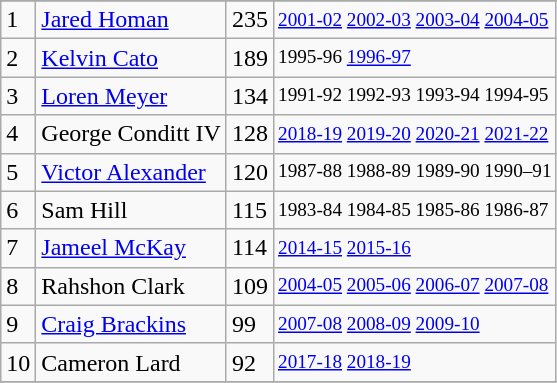<table class="wikitable">
<tr>
</tr>
<tr>
<td>1</td>
<td><a href='#'>Jared Homan</a></td>
<td>235</td>
<td style="font-size:80%;"><a href='#'>2001-02</a> <a href='#'>2002-03</a> <a href='#'>2003-04</a> <a href='#'>2004-05</a></td>
</tr>
<tr>
<td>2</td>
<td><a href='#'>Kelvin Cato</a></td>
<td>189</td>
<td style="font-size:80%;">1995-96 <a href='#'>1996-97</a></td>
</tr>
<tr>
<td>3</td>
<td><a href='#'>Loren Meyer</a></td>
<td>134</td>
<td style="font-size:80%;">1991-92 1992-93 1993-94 1994-95</td>
</tr>
<tr>
<td>4</td>
<td>George Conditt IV</td>
<td>128</td>
<td style="font-size:80%;"><a href='#'>2018-19</a> <a href='#'>2019-20</a> <a href='#'>2020-21</a> <a href='#'>2021-22</a></td>
</tr>
<tr>
<td>5</td>
<td><a href='#'>Victor Alexander</a></td>
<td>120</td>
<td style="font-size:80%;">1987-88 1988-89 1989-90 1990–91</td>
</tr>
<tr>
<td>6</td>
<td>Sam Hill</td>
<td>115</td>
<td style="font-size:80%;">1983-84 1984-85 1985-86 1986-87</td>
</tr>
<tr>
<td>7</td>
<td><a href='#'>Jameel McKay</a></td>
<td>114</td>
<td style="font-size:80%;"><a href='#'>2014-15</a> <a href='#'>2015-16</a></td>
</tr>
<tr>
<td>8</td>
<td>Rahshon Clark</td>
<td>109</td>
<td style="font-size:80%;"><a href='#'>2004-05</a> <a href='#'>2005-06</a> <a href='#'>2006-07</a> <a href='#'>2007-08</a></td>
</tr>
<tr>
<td>9</td>
<td><a href='#'>Craig Brackins</a></td>
<td>99</td>
<td style="font-size:80%;"><a href='#'>2007-08</a> <a href='#'>2008-09</a> <a href='#'>2009-10</a></td>
</tr>
<tr>
<td>10</td>
<td>Cameron Lard</td>
<td>92</td>
<td style="font-size:80%;"><a href='#'>2017-18</a> <a href='#'>2018-19</a></td>
</tr>
<tr>
</tr>
</table>
